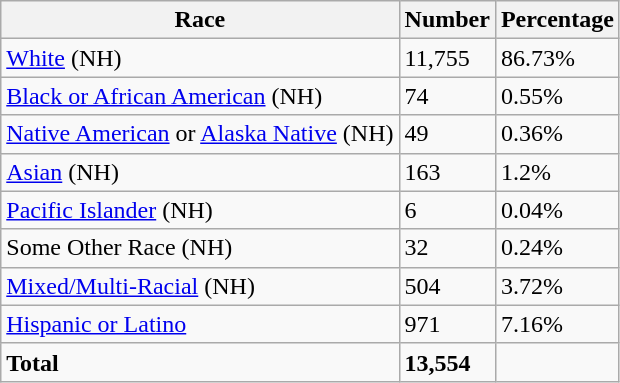<table class="wikitable">
<tr>
<th>Race</th>
<th>Number</th>
<th>Percentage</th>
</tr>
<tr>
<td><a href='#'>White</a> (NH)</td>
<td>11,755</td>
<td>86.73%</td>
</tr>
<tr>
<td><a href='#'>Black or African American</a> (NH)</td>
<td>74</td>
<td>0.55%</td>
</tr>
<tr>
<td><a href='#'>Native American</a> or <a href='#'>Alaska Native</a> (NH)</td>
<td>49</td>
<td>0.36%</td>
</tr>
<tr>
<td><a href='#'>Asian</a> (NH)</td>
<td>163</td>
<td>1.2%</td>
</tr>
<tr>
<td><a href='#'>Pacific Islander</a> (NH)</td>
<td>6</td>
<td>0.04%</td>
</tr>
<tr>
<td>Some Other Race (NH)</td>
<td>32</td>
<td>0.24%</td>
</tr>
<tr>
<td><a href='#'>Mixed/Multi-Racial</a> (NH)</td>
<td>504</td>
<td>3.72%</td>
</tr>
<tr>
<td><a href='#'>Hispanic or Latino</a></td>
<td>971</td>
<td>7.16%</td>
</tr>
<tr>
<td><strong>Total</strong></td>
<td><strong>13,554</strong></td>
<td></td>
</tr>
</table>
